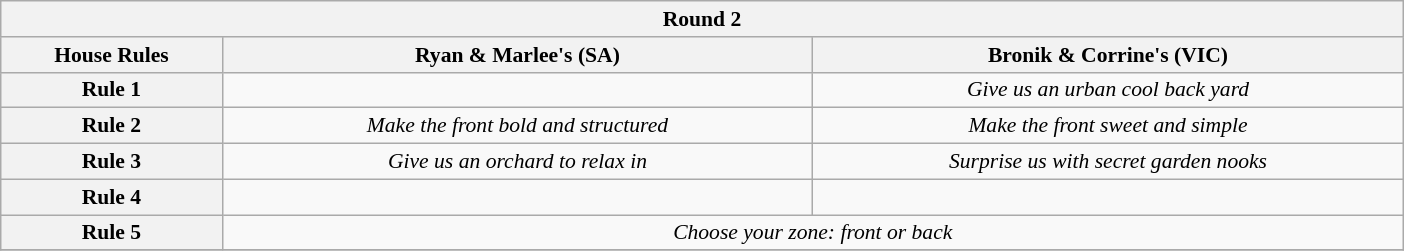<table class="wikitable plainrowheaders" style="text-align:center; font-size:90%; width:65em;">
<tr>
<th colspan="3" >Round 2</th>
</tr>
<tr>
<th style="width:15%;">House Rules</th>
<th style="width:40%;">Ryan & Marlee's (SA)</th>
<th style="width:40%;">Bronik & Corrine's (VIC)</th>
</tr>
<tr>
<th>Rule 1</th>
<td></td>
<td><em>Give us an urban cool back yard</em></td>
</tr>
<tr>
<th>Rule 2</th>
<td><em>Make the front bold and structured</em></td>
<td><em>Make the front sweet and simple</em></td>
</tr>
<tr>
<th>Rule 3</th>
<td><em>Give us an orchard to relax in</em></td>
<td><em>Surprise us with secret garden nooks</em></td>
</tr>
<tr>
<th>Rule 4</th>
<td></td>
<td></td>
</tr>
<tr>
<th>Rule 5</th>
<td colspan="2"><em>Choose your zone: front or back</em></td>
</tr>
<tr>
</tr>
</table>
